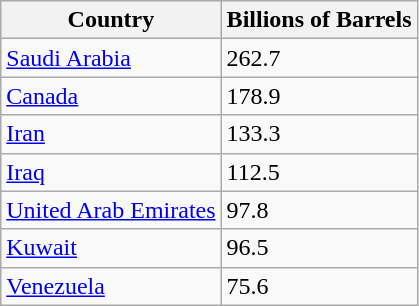<table class="wikitable">
<tr>
<th>Country</th>
<th>Billions of Barrels</th>
</tr>
<tr>
<td><a href='#'>Saudi Arabia</a></td>
<td>262.7</td>
</tr>
<tr>
<td><a href='#'>Canada</a></td>
<td>178.9</td>
</tr>
<tr>
<td><a href='#'>Iran</a></td>
<td>133.3</td>
</tr>
<tr>
<td><a href='#'>Iraq</a></td>
<td>112.5</td>
</tr>
<tr>
<td><a href='#'>United Arab Emirates</a></td>
<td>97.8</td>
</tr>
<tr>
<td><a href='#'>Kuwait</a></td>
<td>96.5</td>
</tr>
<tr>
<td><a href='#'>Venezuela</a></td>
<td>75.6</td>
</tr>
</table>
